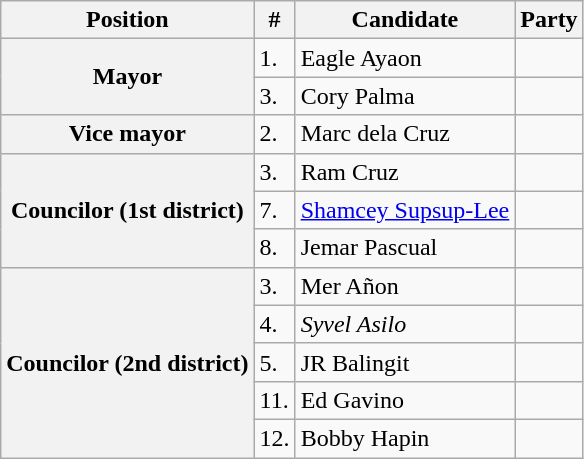<table class="wikitable plainrowheaders" style=font-size:90%">
<tr>
<th>Position</th>
<th>#</th>
<th>Candidate</th>
<th colspan="2">Party</th>
</tr>
<tr>
<th scope="row" rowspan="2">Mayor</th>
<td>1.</td>
<td>Eagle Ayaon</td>
<td></td>
</tr>
<tr>
<td>3.</td>
<td>Cory Palma</td>
<td></td>
</tr>
<tr>
<th scope="row">Vice mayor</th>
<td>2.</td>
<td>Marc dela Cruz</td>
<td></td>
</tr>
<tr>
<th scope="row" rowspan="3">Councilor (1st district)</th>
<td>3.</td>
<td>Ram Cruz</td>
<td></td>
</tr>
<tr>
<td>7.</td>
<td><a href='#'>Shamcey Supsup-Lee</a></td>
<td></td>
</tr>
<tr>
<td>8.</td>
<td>Jemar Pascual</td>
<td></td>
</tr>
<tr>
<th scope="row" rowspan="5">Councilor (2nd district)</th>
<td>3.</td>
<td>Mer Añon</td>
<td></td>
</tr>
<tr>
<td>4.</td>
<td><em>Syvel Asilo</em></td>
<td></td>
</tr>
<tr>
<td>5.</td>
<td>JR Balingit</td>
<td></td>
</tr>
<tr>
<td>11.</td>
<td>Ed Gavino</td>
<td></td>
</tr>
<tr>
<td>12.</td>
<td>Bobby Hapin</td>
<td></td>
</tr>
</table>
